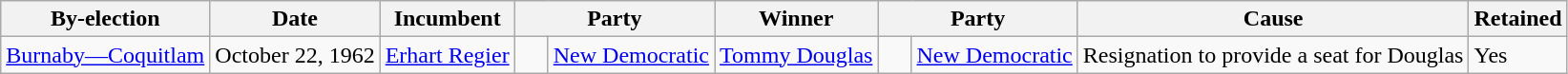<table class="wikitable">
<tr>
<th>By-election</th>
<th>Date</th>
<th>Incumbent</th>
<th colspan=2>Party</th>
<th>Winner</th>
<th colspan=2>Party</th>
<th>Cause</th>
<th>Retained</th>
</tr>
<tr>
<td><a href='#'>Burnaby—Coquitlam</a></td>
<td>October 22, 1962</td>
<td><a href='#'>Erhart Regier</a></td>
<td>    </td>
<td><a href='#'>New Democratic</a></td>
<td><a href='#'>Tommy Douglas</a></td>
<td>    </td>
<td><a href='#'>New Democratic</a></td>
<td>Resignation to provide a seat for Douglas</td>
<td>Yes</td>
</tr>
</table>
